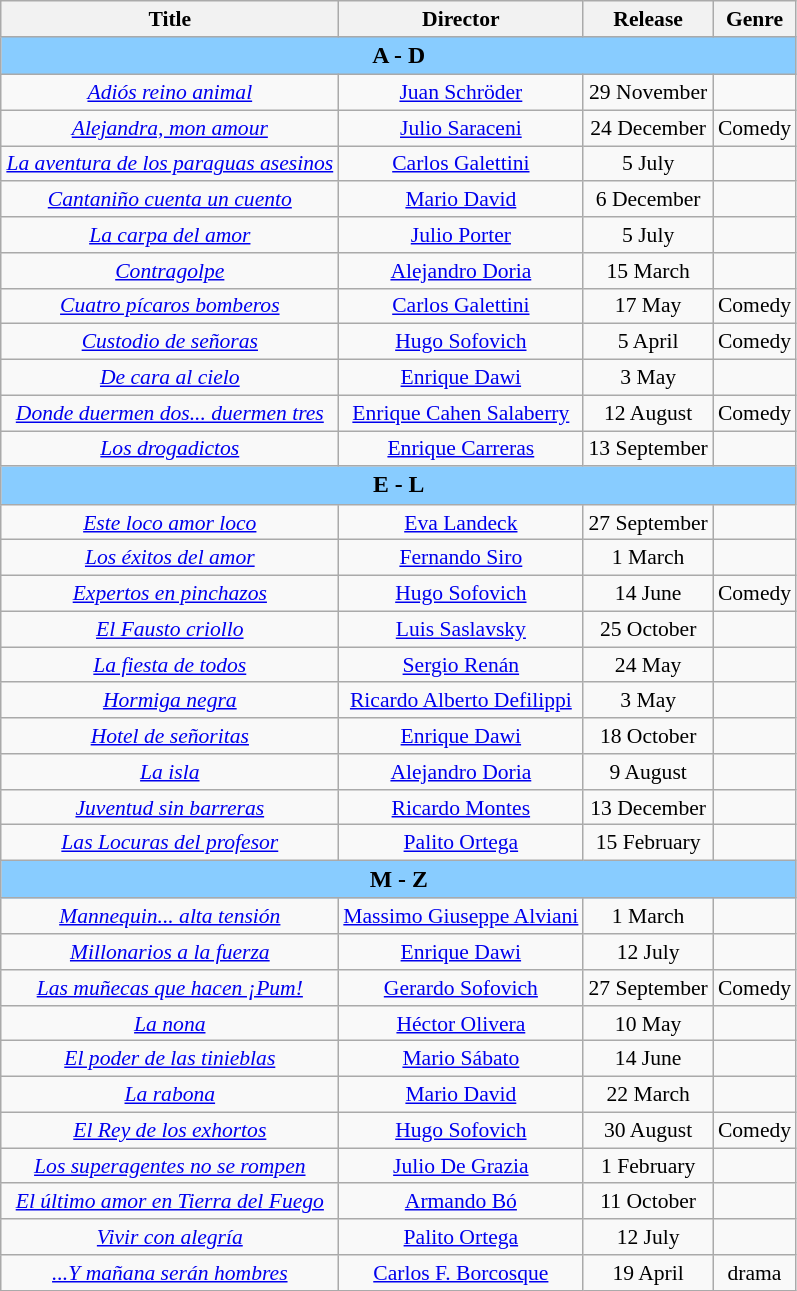<table class="wikitable" style="margin:1em 0 1em 1em; text-align: center; font-size: 90%;">
<tr>
<th scope="col">Title</th>
<th scope="col">Director</th>
<th scope="col">Release</th>
<th scope="col">Genre</th>
</tr>
<tr>
<th colspan="4" style="background:#88ccff; font-size:110%;"><strong>A  -  D</strong></th>
</tr>
<tr>
<td><em><a href='#'>Adiós reino animal</a></em></td>
<td><a href='#'>Juan Schröder</a></td>
<td>29 November</td>
<td></td>
</tr>
<tr>
<td><em> <a href='#'>Alejandra, mon amour</a></em></td>
<td><a href='#'>Julio Saraceni</a></td>
<td>24 December</td>
<td>Comedy</td>
</tr>
<tr>
<td><em><a href='#'>La aventura de los paraguas asesinos</a></em></td>
<td><a href='#'>Carlos Galettini</a></td>
<td>5 July</td>
<td></td>
</tr>
<tr>
<td><em><a href='#'>Cantaniño cuenta un cuento</a></em></td>
<td><a href='#'>Mario David</a></td>
<td>6 December</td>
<td></td>
</tr>
<tr>
<td><em><a href='#'>La carpa del amor</a></em></td>
<td><a href='#'>Julio Porter</a></td>
<td>5 July</td>
<td></td>
</tr>
<tr>
<td><em><a href='#'>Contragolpe</a></em></td>
<td><a href='#'>Alejandro Doria</a></td>
<td>15 March</td>
<td></td>
</tr>
<tr>
<td><em><a href='#'>Cuatro pícaros bomberos</a></em></td>
<td><a href='#'>Carlos Galettini</a></td>
<td>17 May</td>
<td>Comedy</td>
</tr>
<tr>
<td><em><a href='#'>Custodio de señoras</a></em></td>
<td><a href='#'>Hugo Sofovich</a></td>
<td>5 April</td>
<td>Comedy</td>
</tr>
<tr>
<td><em><a href='#'>De cara al cielo</a></em></td>
<td><a href='#'>Enrique Dawi</a></td>
<td>3 May</td>
<td></td>
</tr>
<tr>
<td><em><a href='#'>Donde duermen dos... duermen tres</a></em></td>
<td><a href='#'>Enrique Cahen Salaberry</a></td>
<td>12 August</td>
<td>Comedy</td>
</tr>
<tr>
<td><em><a href='#'>Los drogadictos</a></em></td>
<td><a href='#'>Enrique Carreras</a></td>
<td>13 September</td>
<td></td>
</tr>
<tr>
<th colspan="4" style="background:#88ccff; font-size:110%;"><strong>E  -  L</strong></th>
</tr>
<tr>
<td><em><a href='#'>Este loco amor loco</a></em></td>
<td><a href='#'>Eva Landeck</a></td>
<td>27 September</td>
<td></td>
</tr>
<tr>
<td><em><a href='#'>Los éxitos del amor</a></em></td>
<td><a href='#'>Fernando Siro</a></td>
<td>1 March</td>
<td></td>
</tr>
<tr>
<td><em><a href='#'>Expertos en pinchazos</a></em></td>
<td><a href='#'>Hugo Sofovich</a></td>
<td>14 June</td>
<td>Comedy</td>
</tr>
<tr>
<td><em><a href='#'>El Fausto criollo</a></em></td>
<td><a href='#'>Luis Saslavsky</a></td>
<td>25 October</td>
<td></td>
</tr>
<tr>
<td><em><a href='#'>La fiesta de todos</a></em></td>
<td><a href='#'>Sergio Renán</a></td>
<td>24 May</td>
<td></td>
</tr>
<tr>
<td><em><a href='#'>Hormiga negra</a></em></td>
<td><a href='#'>Ricardo Alberto Defilippi</a></td>
<td>3 May</td>
<td></td>
</tr>
<tr>
<td><em><a href='#'>Hotel de señoritas</a></em></td>
<td><a href='#'>Enrique Dawi</a></td>
<td>18 October</td>
<td></td>
</tr>
<tr>
<td><em><a href='#'>La isla</a></em></td>
<td><a href='#'>Alejandro Doria</a></td>
<td>9 August</td>
<td></td>
</tr>
<tr>
<td><em><a href='#'>Juventud sin barreras</a></em></td>
<td><a href='#'>Ricardo Montes</a></td>
<td>13 December</td>
<td></td>
</tr>
<tr>
<td><em><a href='#'>Las Locuras del profesor</a></em></td>
<td><a href='#'>Palito Ortega</a></td>
<td>15 February</td>
<td></td>
</tr>
<tr>
<th colspan="4" style="background:#88ccff; font-size:110%;"><strong>M  -  Z</strong></th>
</tr>
<tr>
<td><em><a href='#'>Mannequin... alta tensión</a></em></td>
<td><a href='#'>Massimo Giuseppe Alviani</a></td>
<td>1 March</td>
<td></td>
</tr>
<tr>
<td><em><a href='#'>Millonarios a la fuerza</a></em></td>
<td><a href='#'>Enrique Dawi</a></td>
<td>12 July</td>
<td></td>
</tr>
<tr>
<td><em><a href='#'>Las muñecas que hacen ¡Pum!</a></em></td>
<td><a href='#'>Gerardo Sofovich</a></td>
<td>27 September</td>
<td>Comedy</td>
</tr>
<tr>
<td><em><a href='#'>La nona</a></em></td>
<td><a href='#'>Héctor Olivera</a></td>
<td>10 May</td>
<td></td>
</tr>
<tr>
<td><em><a href='#'>El poder de las tinieblas</a></em></td>
<td><a href='#'>Mario Sábato</a></td>
<td>14 June</td>
<td></td>
</tr>
<tr>
<td><em><a href='#'>La rabona</a></em></td>
<td><a href='#'>Mario David</a></td>
<td>22 March</td>
<td></td>
</tr>
<tr>
<td><em><a href='#'>El Rey de los exhortos</a></em></td>
<td><a href='#'>Hugo Sofovich</a></td>
<td>30 August</td>
<td>Comedy</td>
</tr>
<tr>
<td><em><a href='#'>Los superagentes no se rompen</a></em></td>
<td><a href='#'>Julio De Grazia</a></td>
<td>1 February</td>
<td></td>
</tr>
<tr>
<td><em><a href='#'>El último amor en Tierra del Fuego</a></em></td>
<td><a href='#'>Armando Bó</a></td>
<td>11 October</td>
<td></td>
</tr>
<tr>
<td><em><a href='#'>Vivir con alegría</a></em></td>
<td><a href='#'>Palito Ortega</a></td>
<td>12 July</td>
<td></td>
</tr>
<tr>
<td><em><a href='#'>...Y mañana serán hombres</a></em></td>
<td><a href='#'>Carlos F. Borcosque</a></td>
<td>19 April</td>
<td>drama</td>
</tr>
</table>
